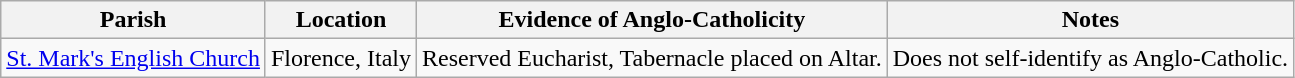<table class="wikitable">
<tr>
<th>Parish</th>
<th>Location</th>
<th>Evidence of Anglo-Catholicity</th>
<th>Notes</th>
</tr>
<tr>
<td><a href='#'>St. Mark's English Church</a></td>
<td>Florence, Italy</td>
<td>Reserved Eucharist, Tabernacle placed on Altar.</td>
<td>Does not self-identify as Anglo-Catholic.</td>
</tr>
</table>
